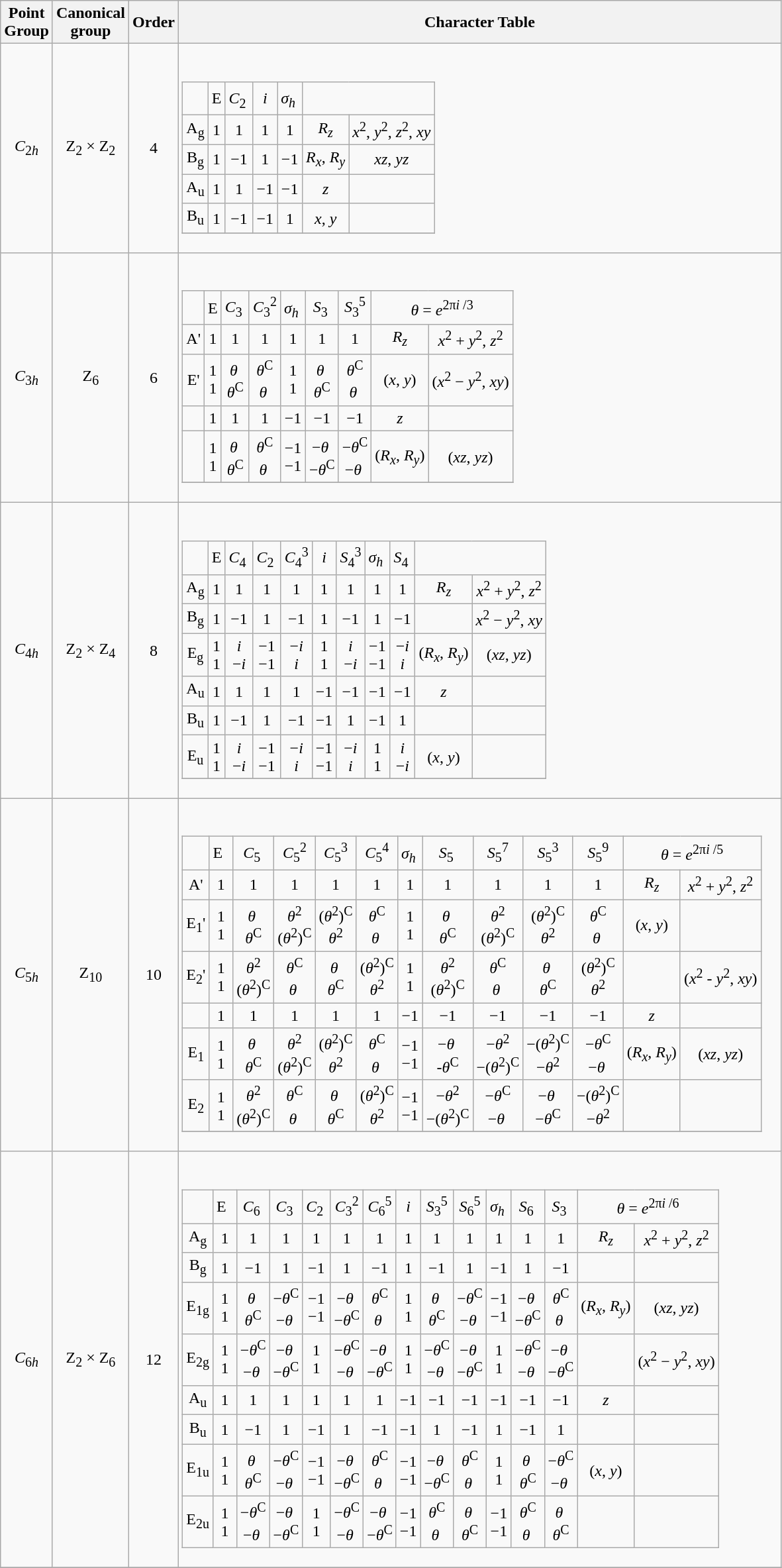<table class="wikitable"   style="text-align:center">
<tr>
<th>Point<br>Group</th>
<th>Canonical<br>group</th>
<th>Order</th>
<th>Character Table</th>
</tr>
<tr>
<td><em>C</em><sub>2<em>h</em></sub></td>
<td>Z<sub>2</sub> × Z<sub>2</sub></td>
<td>4</td>
<td align="left"><br><table class="wikitable" style="text-align:center">
<tr>
<td> </td>
<td>E</td>
<td><em>C</em><sub>2</sub><sup> </sup></td>
<td><em>i</em></td>
<td><em>σ<sub>h</sub><sup> </sup></em></td>
<td colspan="2"> </td>
</tr>
<tr>
<td>A<sub>g</sub></td>
<td>1</td>
<td>1</td>
<td>1</td>
<td>1</td>
<td><em>R<sub>z</sub></em></td>
<td><em>x</em><sup>2</sup>, <em>y</em><sup>2</sup>, <em>z</em><sup>2</sup>, <em>xy</em></td>
</tr>
<tr>
<td>B<sub>g</sub></td>
<td>1</td>
<td>−1</td>
<td>1</td>
<td>−1</td>
<td><em>R<sub>x</sub></em>, <em>R<sub>y</sub></em></td>
<td><em>xz</em>, <em>yz</em></td>
</tr>
<tr>
<td>A<sub>u</sub></td>
<td>1</td>
<td>1</td>
<td>−1</td>
<td>−1</td>
<td><em>z</em></td>
<td> </td>
</tr>
<tr>
<td>B<sub>u</sub></td>
<td>1</td>
<td>−1</td>
<td>−1</td>
<td>1</td>
<td><em>x</em>, <em>y</em></td>
<td> </td>
</tr>
<tr>
</tr>
</table>
</td>
</tr>
<tr>
<td><em>C</em><sub>3<em>h</em></sub></td>
<td>Z<sub>6</sub></td>
<td>6</td>
<td align="left"><br><table class="wikitable" style="text-align:center">
<tr>
<td> </td>
<td>E</td>
<td><em>C</em><sub>3</sub><sup> </sup></td>
<td><em>C</em><sub>3</sub><sup>2</sup></td>
<td><em>σ<sub>h</sub><sup> </sup></em></td>
<td><em>S</em><sub>3</sub><sup> </sup></td>
<td><em>S</em><sub>3</sub><sup>5</sup></td>
<td colspan="2"><em>θ</em> = <em>e</em><sup>2π<em>i</em> /3</sup></td>
</tr>
<tr>
<td>A'</td>
<td>1</td>
<td>1</td>
<td>1</td>
<td>1</td>
<td>1</td>
<td>1</td>
<td><em>R<sub>z</sub></em></td>
<td><em>x</em><sup>2</sup> + <em>y</em><sup>2</sup>, <em>z</em><sup>2</sup></td>
</tr>
<tr>
<td>E'</td>
<td align="center">1 <br> 1</td>
<td><em>θ</em><sup> </sup> <br> <em>θ</em><sup>C</sup></td>
<td><em>θ</em><sup>C</sup> <br> <em>θ</em><sup> </sup></td>
<td>1 <br> 1</td>
<td><em>θ</em><sup> </sup> <br> <em>θ</em><sup>C</sup></td>
<td><em>θ</em><sup>C</sup> <br> <em>θ</em><sup> </sup></td>
<td>(<em>x</em>, <em>y</em>)</td>
<td>(<em>x</em><sup>2</sup> − <em>y</em><sup>2</sup>, <em>xy</em>)</td>
</tr>
<tr>
<td></td>
<td>1</td>
<td>1</td>
<td>1</td>
<td>−1</td>
<td>−1</td>
<td>−1</td>
<td><em>z</em></td>
<td> </td>
</tr>
<tr>
<td></td>
<td align="center">1 <br> 1</td>
<td><em>θ</em><sup> </sup> <br> <em>θ</em><sup>C</sup></td>
<td><em>θ</em><sup>C</sup> <br> <em>θ</em><sup> </sup></td>
<td>−1 <br> −1</td>
<td>−<em>θ</em><sup> </sup> <br> −<em>θ</em><sup>C</sup></td>
<td>−<em>θ</em><sup>C</sup> <br> −<em>θ</em><sup> </sup></td>
<td>(<em>R<sub>x</sub></em>, <em>R<sub>y</sub></em>)</td>
<td>(<em>xz</em>, <em>yz</em>)</td>
</tr>
<tr>
</tr>
</table>
</td>
</tr>
<tr>
<td><em>C</em><sub>4<em>h</em></sub></td>
<td>Z<sub>2</sub> × Z<sub>4</sub></td>
<td>8</td>
<td align="left"><br><table class="wikitable" style="text-align:center">
<tr>
<td> </td>
<td>E</td>
<td><em>C</em><sub>4</sub><sup> </sup></td>
<td><em>C</em><sub>2</sub><sup> </sup></td>
<td><em>C</em><sub>4</sub><sup>3</sup></td>
<td><em>i</em></td>
<td><em>S</em><sub>4</sub><sup>3</sup></td>
<td><em>σ<sub>h</sub><sup> </sup></em></td>
<td><em>S</em><sub>4</sub><sup> </sup></td>
<td colspan="2"> </td>
</tr>
<tr>
<td>A<sub>g</sub></td>
<td>1</td>
<td>1</td>
<td>1</td>
<td>1</td>
<td>1</td>
<td>1</td>
<td>1</td>
<td>1</td>
<td><em>R<sub>z</sub></em></td>
<td><em>x</em><sup>2</sup> + <em>y</em><sup>2</sup>, <em>z</em><sup>2</sup></td>
</tr>
<tr>
<td>B<sub>g</sub></td>
<td>1</td>
<td>−1</td>
<td>1</td>
<td>−1</td>
<td>1</td>
<td>−1</td>
<td>1</td>
<td>−1</td>
<td> </td>
<td><em>x</em><sup>2</sup> − <em>y</em><sup>2</sup>, <em>xy</em></td>
</tr>
<tr>
<td>E<sub>g</sub></td>
<td>1 <br> 1</td>
<td><em>i</em> <br> −<em>i</em></td>
<td>−1 <br> −1</td>
<td>−<em>i</em> <br> <em>i</em></td>
<td>1 <br> 1</td>
<td><em>i</em> <br> −<em>i</em></td>
<td>−1 <br> −1</td>
<td>−<em>i</em> <br> <em>i</em></td>
<td>(<em>R<sub>x</sub></em>, <em>R<sub>y</sub></em>)</td>
<td>(<em>xz</em>, <em>yz</em>)</td>
</tr>
<tr>
<td>A<sub>u</sub></td>
<td>1</td>
<td>1</td>
<td>1</td>
<td>1</td>
<td>−1</td>
<td>−1</td>
<td>−1</td>
<td>−1</td>
<td><em>z</em></td>
<td> </td>
</tr>
<tr>
<td>B<sub>u</sub></td>
<td>1</td>
<td>−1</td>
<td>1</td>
<td>−1</td>
<td>−1</td>
<td>1</td>
<td>−1</td>
<td>1</td>
<td> </td>
<td> </td>
</tr>
<tr>
<td>E<sub>u</sub></td>
<td>1 <br> 1</td>
<td><em>i</em> <br> −<em>i</em></td>
<td>−1 <br> −1</td>
<td>−<em>i</em> <br> <em>i</em></td>
<td>−1 <br> −1</td>
<td>−<em>i</em> <br> <em>i</em></td>
<td>1 <br>  1</td>
<td><em>i</em> <br> −<em>i</em></td>
<td>(<em>x</em>, <em>y</em>)</td>
<td> </td>
</tr>
<tr>
</tr>
</table>
</td>
</tr>
<tr>
<td><em>C</em><sub>5<em>h</em></sub></td>
<td>Z<sub>10</sub></td>
<td>10</td>
<td align="left"><br><table class="wikitable" style="text-align:center">
<tr>
<td> </td>
<td>E<sub> </sub><sup> </sup></td>
<td><em>C</em><sub>5</sub><sup> </sup></td>
<td><em>C</em><sub>5</sub><sup>2</sup></td>
<td><em>C</em><sub>5</sub><sup>3</sup></td>
<td><em>C</em><sub>5</sub><sup>4</sup></td>
<td><em>σ<sub>h</sub><sup> </sup></em></td>
<td><em>S</em><sub>5</sub><sup> </sup></td>
<td><em>S</em><sub>5</sub><sup>7</sup></td>
<td><em>S</em><sub>5</sub><sup>3</sup></td>
<td><em>S</em><sub>5</sub><sup>9</sup></td>
<td colspan="2"><em>θ</em> = <em>e</em><sup>2π<em>i</em> /5</sup></td>
</tr>
<tr>
<td>A'</td>
<td>1</td>
<td>1</td>
<td>1</td>
<td>1</td>
<td>1</td>
<td>1</td>
<td>1</td>
<td>1</td>
<td>1</td>
<td>1</td>
<td><em>R<sub>z</sub></em></td>
<td><em>x</em><sup>2</sup> + <em>y</em><sup>2</sup>, <em>z</em><sup>2</sup></td>
</tr>
<tr>
<td>E<sub>1</sub>'</td>
<td>1 <br> 1</td>
<td><em>θ</em><sup> </sup> <br> <em>θ</em><sup>C</sup></td>
<td><em>θ</em><sup>2</sup> <br> (<em>θ</em><sup>2</sup>)<sup>C</sup></td>
<td>(<em>θ</em><sup>2</sup>)<sup>C</sup> <br> <em>θ</em><sup>2</sup></td>
<td><em>θ</em><sup>C</sup> <br> <em>θ</em><sup> </sup></td>
<td>1 <br> 1</td>
<td><em>θ</em><sup> </sup> <br> <em>θ</em><sup>C</sup></td>
<td><em>θ</em><sup>2</sup> <br> (<em>θ</em><sup>2</sup>)<sup>C</sup></td>
<td>(<em>θ</em><sup>2</sup>)<sup>C</sup> <br> <em>θ</em><sup>2</sup></td>
<td><em>θ</em><sup>C</sup> <br> <em>θ</em><sup> </sup></td>
<td>(<em>x</em>, <em>y</em>)</td>
<td> </td>
</tr>
<tr>
<td>E<sub>2</sub>'</td>
<td>1 <br> 1</td>
<td><em>θ</em><sup>2</sup> <br> (<em>θ</em><sup>2</sup>)<sup>C</sup></td>
<td><em>θ</em><sup>C</sup> <br> <em>θ</em><sup> </sup></td>
<td><em>θ</em><sup> </sup> <br> <em>θ</em><sup>C</sup></td>
<td>(<em>θ</em><sup>2</sup>)<sup>C</sup> <br> <em>θ</em><sup>2</sup></td>
<td>1 <br> 1</td>
<td><em>θ</em><sup>2</sup> <br> (<em>θ</em><sup>2</sup>)<sup>C</sup></td>
<td><em>θ</em><sup>C</sup> <br> <em>θ</em><sup> </sup></td>
<td><em>θ</em><sup> </sup> <br> <em>θ</em><sup>C</sup></td>
<td>(<em>θ</em><sup>2</sup>)<sup>C</sup> <br> <em>θ</em><sup>2</sup></td>
<td> </td>
<td>(<em>x</em><sup>2</sup> - <em>y</em><sup>2</sup>, <em>xy</em>)</td>
</tr>
<tr>
<td></td>
<td>1</td>
<td>1</td>
<td>1</td>
<td>1</td>
<td>1</td>
<td>−1</td>
<td>−1</td>
<td>−1</td>
<td>−1</td>
<td>−1</td>
<td><em>z</em></td>
<td> </td>
</tr>
<tr>
<td>E<sub>1</sub></td>
<td>1 <br> 1</td>
<td><em>θ</em><sup> </sup> <br> <em>θ</em><sup>C</sup></td>
<td><em>θ</em><sup>2</sup> <br> (<em>θ</em><sup>2</sup>)<sup>C</sup></td>
<td>(<em>θ</em><sup>2</sup>)<sup>C</sup> <br> <em>θ</em><sup>2</sup></td>
<td><em>θ</em><sup>C</sup> <br> <em>θ</em><sup> </sup></td>
<td>−1 <br> −1</td>
<td>−<em>θ</em><sup> </sup> <br> -<em>θ</em><sup>C</sup></td>
<td>−<em>θ</em><sup>2</sup> <br> −(<em>θ</em><sup>2</sup>)<sup>C</sup></td>
<td>−(<em>θ</em><sup>2</sup>)<sup>C</sup> <br> −<em>θ</em><sup>2</sup></td>
<td>−<em>θ</em><sup>C</sup> <br> −<em>θ</em><sup> </sup></td>
<td>(<em>R<sub>x</sub></em>, <em>R<sub>y</sub></em>)</td>
<td>(<em>xz</em>, <em>yz</em>)</td>
</tr>
<tr>
<td>E<sub>2</sub></td>
<td>1 <br> 1</td>
<td><em>θ</em><sup>2</sup> <br> (<em>θ</em><sup>2</sup>)<sup>C</sup></td>
<td><em>θ</em><sup>C</sup> <br> <em>θ</em><sup> </sup></td>
<td><em>θ</em><sup> </sup> <br> <em>θ</em><sup>C</sup></td>
<td>(<em>θ</em><sup>2</sup>)<sup>C</sup> <br> <em>θ</em><sup>2</sup></td>
<td>−1 <br> −1</td>
<td>−<em>θ</em><sup>2</sup> <br> −(<em>θ</em><sup>2</sup>)<sup>C</sup></td>
<td>−<em>θ</em><sup>C</sup> <br> −<em>θ</em><sup> </sup></td>
<td>−<em>θ</em><sup> </sup> <br> −<em>θ</em><sup>C</sup></td>
<td>−(<em>θ</em><sup>2</sup>)<sup>C</sup> <br> −<em>θ</em><sup>2</sup></td>
<td> </td>
<td> </td>
</tr>
<tr>
</tr>
</table>
</td>
</tr>
<tr>
<td><em>C</em><sub>6<em>h</em></sub></td>
<td>Z<sub>2</sub> × Z<sub>6</sub></td>
<td>12</td>
<td align="left"><br><table class="wikitable" style="text-align:center">
<tr>
<td> </td>
<td>E<sub> </sub><sup> </sup></td>
<td><em>C</em><sub>6</sub><sup> </sup></td>
<td><em>C</em><sub>3</sub><sup> </sup></td>
<td><em>C</em><sub>2</sub><sup> </sup></td>
<td><em>C</em><sub>3</sub><sup>2</sup></td>
<td><em>C</em><sub>6</sub><sup>5</sup></td>
<td><em>i</em></td>
<td><em>S</em><sub>3</sub><sup>5</sup></td>
<td><em>S</em><sub>6</sub><sup>5</sup></td>
<td><em>σ<sub>h</sub><sup> </sup></em></td>
<td><em>S</em><sub>6</sub><sup> </sup></td>
<td><em>S</em><sub>3</sub><sup> </sup></td>
<td colspan="2"><em>θ</em> = <em>e</em><sup>2π<em>i</em> /6</sup></td>
</tr>
<tr>
<td>A<sub>g</sub></td>
<td>1</td>
<td>1</td>
<td>1</td>
<td>1</td>
<td>1</td>
<td>1</td>
<td>1</td>
<td>1</td>
<td>1</td>
<td>1</td>
<td>1</td>
<td>1</td>
<td><em>R<sub>z</sub></em></td>
<td><em>x</em><sup>2</sup> + <em>y</em><sup>2</sup>, <em>z</em><sup>2</sup></td>
</tr>
<tr>
<td>B<sub>g</sub></td>
<td>1</td>
<td>−1</td>
<td>1</td>
<td>−1</td>
<td>1</td>
<td>−1</td>
<td>1</td>
<td>−1</td>
<td>1</td>
<td>−1</td>
<td>1</td>
<td>−1</td>
<td> </td>
<td> </td>
</tr>
<tr>
<td>E<sub>1g</sub></td>
<td>1 <br> 1</td>
<td><em>θ</em><sup> </sup> <br> <em>θ</em><sup>C</sup></td>
<td>−<em>θ</em><sup>C</sup> <br> −<em>θ</em><sup> </sup></td>
<td>−1 <br> −1</td>
<td>−<em>θ</em><sup> </sup> <br> −<em>θ</em><sup>C</sup></td>
<td><em>θ</em><sup>C</sup> <br> <em>θ</em><sup> </sup></td>
<td>1 <br> 1</td>
<td><em>θ</em><sup> </sup> <br> <em>θ</em><sup>C</sup></td>
<td>−<em>θ</em><sup>C</sup> <br> −<em>θ</em><sup> </sup></td>
<td>−1 <br> −1</td>
<td>−<em>θ</em><sup> </sup> <br> −<em>θ</em><sup>C</sup></td>
<td><em>θ</em><sup>C</sup> <br> <em>θ</em><sup> </sup></td>
<td>(<em>R<sub>x</sub></em>, <em>R<sub>y</sub></em>)</td>
<td>(<em>xz</em>, <em>yz</em>)</td>
</tr>
<tr>
<td>E<sub>2g</sub></td>
<td>1 <br> 1</td>
<td>−<em>θ</em><sup>C</sup> <br> −<em>θ</em><sup> </sup></td>
<td>−<em>θ</em><sup> </sup> <br> −<em>θ</em><sup>C</sup></td>
<td>1 <br> 1</td>
<td>−<em>θ</em><sup>C</sup> <br> −<em>θ</em><sup> </sup></td>
<td>−<em>θ</em><sup> </sup> <br> −<em>θ</em><sup>C</sup></td>
<td>1 <br> 1</td>
<td>−<em>θ</em><sup>C</sup> <br> −<em>θ</em><sup> </sup></td>
<td>−<em>θ</em><sup> </sup> <br> −<em>θ</em><sup>C</sup></td>
<td>1 <br> 1</td>
<td>−<em>θ</em><sup>C</sup> <br> −<em>θ</em><sup> </sup></td>
<td>−<em>θ</em><sup> </sup> <br> −<em>θ</em><sup>C</sup></td>
<td> </td>
<td>(<em>x</em><sup>2</sup> − <em>y</em><sup>2</sup>, <em>xy</em>)</td>
</tr>
<tr>
<td>A<sub>u</sub></td>
<td>1</td>
<td>1</td>
<td>1</td>
<td>1</td>
<td>1</td>
<td>1</td>
<td>−1</td>
<td>−1</td>
<td>−1</td>
<td>−1</td>
<td>−1</td>
<td>−1</td>
<td><em>z</em></td>
<td> </td>
</tr>
<tr>
<td>B<sub>u</sub></td>
<td>1</td>
<td>−1</td>
<td>1</td>
<td>−1</td>
<td>1</td>
<td>−1</td>
<td>−1</td>
<td>1</td>
<td>−1</td>
<td>1</td>
<td>−1</td>
<td>1</td>
<td> </td>
<td> </td>
</tr>
<tr>
<td>E<sub>1u</sub></td>
<td>1 <br> 1</td>
<td><em>θ</em><sup> </sup> <br> <em>θ</em><sup>C</sup></td>
<td>−<em>θ</em><sup>C</sup> <br> −<em>θ</em><sup> </sup></td>
<td>−1 <br> −1</td>
<td>−<em>θ</em><sup> </sup> <br> −<em>θ</em><sup>C</sup></td>
<td><em>θ</em><sup>C</sup> <br> <em>θ</em><sup> </sup></td>
<td>−1 <br> −1</td>
<td>−<em>θ</em><sup> </sup> <br> −<em>θ</em><sup>C</sup></td>
<td><em>θ</em><sup>C</sup> <br> <em>θ</em><sup> </sup></td>
<td>1 <br> 1</td>
<td><em>θ</em><sup> </sup> <br> <em>θ</em><sup>C</sup></td>
<td>−<em>θ</em><sup>C</sup> <br> −<em>θ</em><sup> </sup></td>
<td>(<em>x</em>, <em>y</em>)</td>
<td> </td>
</tr>
<tr>
<td>E<sub>2u</sub></td>
<td>1 <br> 1</td>
<td>−<em>θ</em><sup>C</sup> <br> −<em>θ</em><sup> </sup></td>
<td>−<em>θ</em><sup> </sup> <br> −<em>θ</em><sup>C</sup></td>
<td>1 <br> 1</td>
<td>−<em>θ</em><sup>C</sup> <br> −<em>θ</em><sup> </sup></td>
<td>−<em>θ</em><sup> </sup> <br> −<em>θ</em><sup>C</sup></td>
<td>−1 <br> −1</td>
<td><em>θ</em><sup>C</sup> <br> <em>θ</em><sup> </sup></td>
<td><em>θ</em><sup> </sup> <br> <em>θ</em><sup>C</sup></td>
<td>−1 <br> −1</td>
<td><em>θ</em><sup>C</sup> <br> <em>θ</em><sup> </sup></td>
<td><em>θ</em><sup> </sup> <br> <em>θ</em><sup>C</sup></td>
<td> </td>
<td> </td>
</tr>
</table>
</td>
</tr>
<tr>
</tr>
</table>
